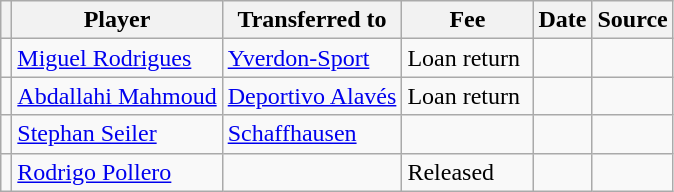<table class="wikitable plainrowheaders sortable">
<tr>
<th></th>
<th scope="col">Player</th>
<th>Transferred to</th>
<th style="width: 80px;">Fee</th>
<th scope="col">Date</th>
<th scope="col">Source</th>
</tr>
<tr>
<td align="center"></td>
<td> <a href='#'>Miguel Rodrigues</a></td>
<td> <a href='#'>Yverdon-Sport</a></td>
<td>Loan return</td>
<td></td>
<td></td>
</tr>
<tr>
<td align="center"></td>
<td> <a href='#'>Abdallahi Mahmoud</a></td>
<td> <a href='#'>Deportivo Alavés</a></td>
<td>Loan return</td>
<td></td>
<td></td>
</tr>
<tr>
<td align="center"></td>
<td> <a href='#'>Stephan Seiler</a></td>
<td> <a href='#'>Schaffhausen</a></td>
<td></td>
<td></td>
<td></td>
</tr>
<tr>
<td align="center"></td>
<td> <a href='#'>Rodrigo Pollero</a></td>
<td></td>
<td>Released</td>
<td></td>
<td></td>
</tr>
</table>
